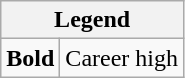<table class="wikitable mw-collapsible mw-collapsed">
<tr>
<th colspan="2">Legend</th>
</tr>
<tr>
<td><strong>Bold</strong></td>
<td>Career high</td>
</tr>
</table>
